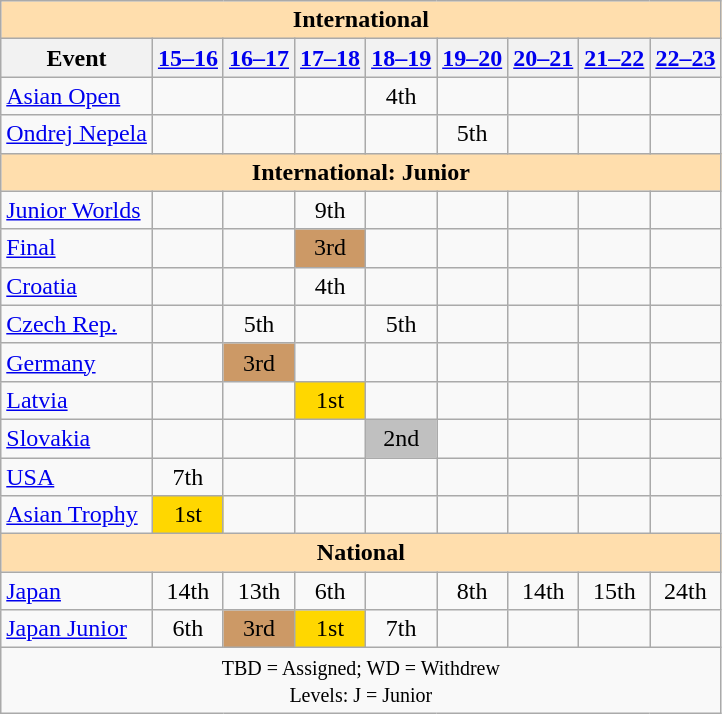<table class="wikitable" style="text-align:center">
<tr>
<th colspan="9" style="background-color: #ffdead; " align="center">International</th>
</tr>
<tr>
<th>Event</th>
<th><a href='#'>15–16</a></th>
<th><a href='#'>16–17</a></th>
<th><a href='#'>17–18</a></th>
<th><a href='#'>18–19</a></th>
<th><a href='#'>19–20</a></th>
<th><a href='#'>20–21</a></th>
<th><a href='#'>21–22</a></th>
<th><a href='#'>22–23</a></th>
</tr>
<tr>
<td align=left> <a href='#'>Asian Open</a></td>
<td></td>
<td></td>
<td></td>
<td>4th</td>
<td></td>
<td></td>
<td></td>
<td></td>
</tr>
<tr>
<td align=left> <a href='#'>Ondrej Nepela</a></td>
<td></td>
<td></td>
<td></td>
<td></td>
<td>5th</td>
<td></td>
<td></td>
<td></td>
</tr>
<tr>
<th colspan="9" style="background-color: #ffdead; " align="center">International: Junior</th>
</tr>
<tr>
<td align=left><a href='#'>Junior Worlds</a></td>
<td></td>
<td></td>
<td>9th</td>
<td></td>
<td></td>
<td></td>
<td></td>
<td></td>
</tr>
<tr>
<td align=left> <a href='#'>Final</a></td>
<td></td>
<td></td>
<td bgcolor=cc9966>3rd</td>
<td></td>
<td></td>
<td></td>
<td></td>
<td></td>
</tr>
<tr>
<td align=left> <a href='#'>Croatia</a></td>
<td></td>
<td></td>
<td>4th</td>
<td></td>
<td></td>
<td></td>
<td></td>
<td></td>
</tr>
<tr>
<td align=left> <a href='#'>Czech Rep.</a></td>
<td></td>
<td>5th</td>
<td></td>
<td>5th</td>
<td></td>
<td></td>
<td></td>
<td></td>
</tr>
<tr>
<td align=left> <a href='#'>Germany</a></td>
<td></td>
<td bgcolor=cc9966>3rd</td>
<td></td>
<td></td>
<td></td>
<td></td>
<td></td>
<td></td>
</tr>
<tr>
<td align=left> <a href='#'>Latvia</a></td>
<td></td>
<td></td>
<td bgcolor=gold>1st</td>
<td></td>
<td></td>
<td></td>
<td></td>
<td></td>
</tr>
<tr>
<td align=left> <a href='#'>Slovakia</a></td>
<td></td>
<td></td>
<td></td>
<td bgcolor=silver>2nd</td>
<td></td>
<td></td>
<td></td>
<td></td>
</tr>
<tr>
<td align=left> <a href='#'>USA</a></td>
<td>7th</td>
<td></td>
<td></td>
<td></td>
<td></td>
<td></td>
<td></td>
<td></td>
</tr>
<tr>
<td align=left><a href='#'>Asian Trophy</a></td>
<td bgcolor=gold>1st</td>
<td></td>
<td></td>
<td></td>
<td></td>
<td></td>
<td></td>
</tr>
<tr>
<th colspan="9" style="background-color: #ffdead; " align="center">National</th>
</tr>
<tr>
<td align=left><a href='#'>Japan</a></td>
<td>14th</td>
<td>13th</td>
<td>6th</td>
<td></td>
<td>8th</td>
<td>14th</td>
<td>15th</td>
<td>24th</td>
</tr>
<tr>
<td align=left><a href='#'>Japan Junior</a></td>
<td>6th</td>
<td bgcolor=cc9966>3rd</td>
<td bgcolor=gold>1st</td>
<td>7th</td>
<td></td>
<td></td>
<td></td>
<td></td>
</tr>
<tr>
<td colspan="9" align="center"><small> TBD = Assigned; WD = Withdrew <br> Levels: J = Junior </small></td>
</tr>
</table>
